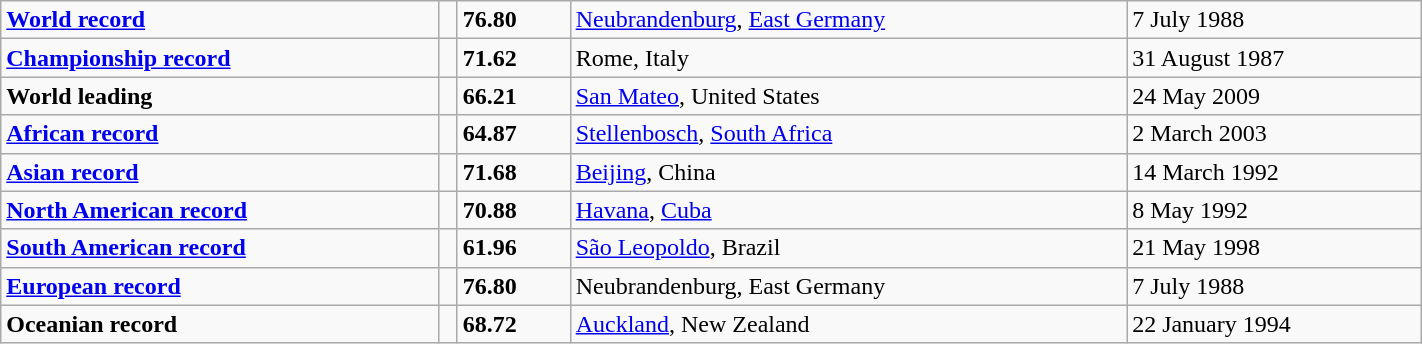<table class="wikitable" width=75%>
<tr>
<td><strong><a href='#'>World record</a></strong></td>
<td></td>
<td><strong>76.80</strong></td>
<td><a href='#'>Neubrandenburg</a>, <a href='#'>East Germany</a></td>
<td>7 July 1988</td>
</tr>
<tr>
<td><strong><a href='#'>Championship record</a></strong></td>
<td></td>
<td><strong>71.62</strong></td>
<td>Rome, Italy</td>
<td>31 August 1987</td>
</tr>
<tr>
<td><strong>World leading</strong></td>
<td></td>
<td><strong>66.21</strong></td>
<td><a href='#'>San Mateo</a>, United States</td>
<td>24 May 2009</td>
</tr>
<tr>
<td><strong><a href='#'>African record</a></strong></td>
<td></td>
<td><strong>64.87</strong></td>
<td><a href='#'>Stellenbosch</a>, <a href='#'>South Africa</a></td>
<td>2 March 2003</td>
</tr>
<tr>
<td><strong><a href='#'>Asian record</a></strong></td>
<td></td>
<td><strong>71.68</strong></td>
<td><a href='#'>Beijing</a>, China</td>
<td>14 March 1992</td>
</tr>
<tr>
<td><strong><a href='#'>North American record</a></strong></td>
<td></td>
<td><strong>70.88</strong></td>
<td><a href='#'>Havana</a>, <a href='#'>Cuba</a></td>
<td>8 May 1992</td>
</tr>
<tr>
<td><strong><a href='#'>South American record</a></strong></td>
<td></td>
<td><strong>61.96</strong></td>
<td><a href='#'>São Leopoldo</a>, Brazil</td>
<td>21 May 1998</td>
</tr>
<tr>
<td><strong><a href='#'>European record</a></strong></td>
<td></td>
<td><strong>76.80</strong></td>
<td>Neubrandenburg, East Germany</td>
<td>7 July 1988</td>
</tr>
<tr>
<td><strong>Oceanian record</strong></td>
<td></td>
<td><strong>68.72</strong></td>
<td><a href='#'>Auckland</a>, New Zealand</td>
<td>22 January 1994</td>
</tr>
</table>
